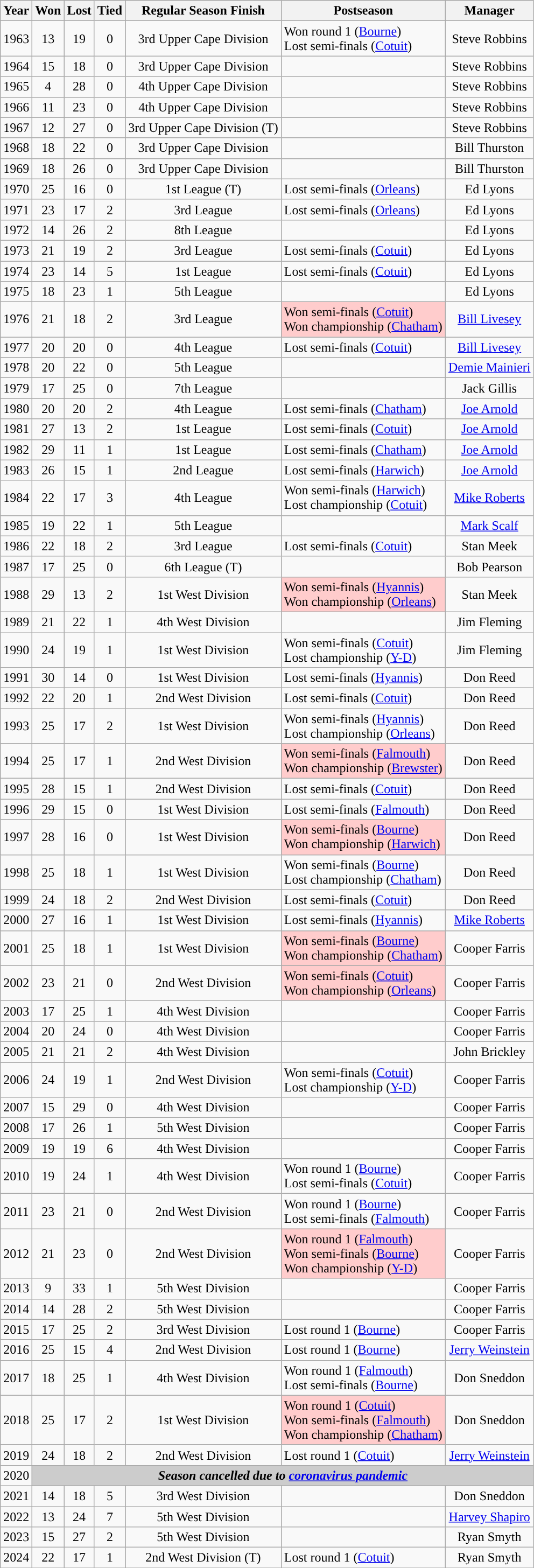<table class="wikitable" style="text-align:center">
<tr>
<th>Year</th>
<th>Won</th>
<th>Lost</th>
<th>Tied</th>
<th>Regular Season Finish</th>
<th>Postseason</th>
<th>Manager</th>
</tr>
<tr>
<td>1963</td>
<td>13</td>
<td>19</td>
<td>0</td>
<td>3rd Upper Cape Division</td>
<td style="text-align:left">Won round 1 (<a href='#'>Bourne</a>)<br>Lost semi-finals (<a href='#'>Cotuit</a>)</td>
<td>Steve Robbins</td>
</tr>
<tr>
<td>1964</td>
<td>15</td>
<td>18</td>
<td>0</td>
<td>3rd Upper Cape Division</td>
<td></td>
<td>Steve Robbins</td>
</tr>
<tr>
<td>1965</td>
<td>4</td>
<td>28</td>
<td>0</td>
<td>4th Upper Cape Division</td>
<td></td>
<td>Steve Robbins</td>
</tr>
<tr>
<td>1966</td>
<td>11</td>
<td>23</td>
<td>0</td>
<td>4th Upper Cape Division</td>
<td></td>
<td>Steve Robbins</td>
</tr>
<tr>
<td>1967</td>
<td>12</td>
<td>27</td>
<td>0</td>
<td>3rd Upper Cape Division (T)</td>
<td></td>
<td>Steve Robbins</td>
</tr>
<tr>
<td>1968</td>
<td>18</td>
<td>22</td>
<td>0</td>
<td>3rd Upper Cape Division</td>
<td></td>
<td>Bill Thurston</td>
</tr>
<tr>
<td>1969</td>
<td>18</td>
<td>26</td>
<td>0</td>
<td>3rd Upper Cape Division</td>
<td></td>
<td>Bill Thurston</td>
</tr>
<tr>
<td>1970</td>
<td>25</td>
<td>16</td>
<td>0</td>
<td>1st League (T)</td>
<td style="text-align:left">Lost semi-finals (<a href='#'>Orleans</a>)</td>
<td>Ed Lyons</td>
</tr>
<tr>
<td>1971</td>
<td>23</td>
<td>17</td>
<td>2</td>
<td>3rd League</td>
<td style="text-align:left">Lost semi-finals (<a href='#'>Orleans</a>)</td>
<td>Ed Lyons</td>
</tr>
<tr>
<td>1972</td>
<td>14</td>
<td>26</td>
<td>2</td>
<td>8th League</td>
<td></td>
<td>Ed Lyons</td>
</tr>
<tr>
<td>1973</td>
<td>21</td>
<td>19</td>
<td>2</td>
<td>3rd League</td>
<td style="text-align:left">Lost semi-finals (<a href='#'>Cotuit</a>)</td>
<td>Ed Lyons</td>
</tr>
<tr>
<td>1974</td>
<td>23</td>
<td>14</td>
<td>5</td>
<td>1st League</td>
<td style="text-align:left">Lost semi-finals (<a href='#'>Cotuit</a>)</td>
<td>Ed Lyons</td>
</tr>
<tr>
<td>1975</td>
<td>18</td>
<td>23</td>
<td>1</td>
<td>5th League</td>
<td></td>
<td>Ed Lyons</td>
</tr>
<tr>
<td>1976</td>
<td>21</td>
<td>18</td>
<td>2</td>
<td>3rd League</td>
<td style="text-align:left" bgcolor=#ffcccc>Won semi-finals (<a href='#'>Cotuit</a>)<br>Won championship (<a href='#'>Chatham</a>)</td>
<td><a href='#'>Bill Livesey</a></td>
</tr>
<tr>
<td>1977</td>
<td>20</td>
<td>20</td>
<td>0</td>
<td>4th League</td>
<td style="text-align:left">Lost semi-finals (<a href='#'>Cotuit</a>)</td>
<td><a href='#'>Bill Livesey</a></td>
</tr>
<tr>
<td>1978</td>
<td>20</td>
<td>22</td>
<td>0</td>
<td>5th League</td>
<td></td>
<td><a href='#'>Demie Mainieri</a></td>
</tr>
<tr>
<td>1979</td>
<td>17</td>
<td>25</td>
<td>0</td>
<td>7th League</td>
<td></td>
<td>Jack Gillis</td>
</tr>
<tr>
<td>1980</td>
<td>20</td>
<td>20</td>
<td>2</td>
<td>4th League</td>
<td style="text-align:left">Lost semi-finals (<a href='#'>Chatham</a>)</td>
<td><a href='#'>Joe Arnold</a></td>
</tr>
<tr>
<td>1981</td>
<td>27</td>
<td>13</td>
<td>2</td>
<td>1st League</td>
<td style="text-align:left">Lost semi-finals (<a href='#'>Cotuit</a>)</td>
<td><a href='#'>Joe Arnold</a></td>
</tr>
<tr>
<td>1982</td>
<td>29</td>
<td>11</td>
<td>1</td>
<td>1st League</td>
<td style="text-align:left">Lost semi-finals (<a href='#'>Chatham</a>)</td>
<td><a href='#'>Joe Arnold</a></td>
</tr>
<tr>
<td>1983</td>
<td>26</td>
<td>15</td>
<td>1</td>
<td>2nd League</td>
<td style="text-align:left">Lost semi-finals (<a href='#'>Harwich</a>)</td>
<td><a href='#'>Joe Arnold</a></td>
</tr>
<tr>
<td>1984</td>
<td>22</td>
<td>17</td>
<td>3</td>
<td>4th League</td>
<td style="text-align:left">Won semi-finals (<a href='#'>Harwich</a>)<br>Lost championship (<a href='#'>Cotuit</a>)</td>
<td><a href='#'>Mike Roberts</a></td>
</tr>
<tr>
<td>1985</td>
<td>19</td>
<td>22</td>
<td>1</td>
<td>5th League</td>
<td></td>
<td><a href='#'>Mark Scalf</a></td>
</tr>
<tr>
<td>1986</td>
<td>22</td>
<td>18</td>
<td>2</td>
<td>3rd League</td>
<td style="text-align:left">Lost semi-finals (<a href='#'>Cotuit</a>)</td>
<td>Stan Meek</td>
</tr>
<tr>
<td>1987</td>
<td>17</td>
<td>25</td>
<td>0</td>
<td>6th League (T)</td>
<td></td>
<td>Bob Pearson</td>
</tr>
<tr>
<td>1988</td>
<td>29</td>
<td>13</td>
<td>2</td>
<td>1st West Division</td>
<td style="text-align:left" bgcolor=#ffcccc>Won semi-finals (<a href='#'>Hyannis</a>)<br>Won championship (<a href='#'>Orleans</a>)</td>
<td>Stan Meek</td>
</tr>
<tr>
<td>1989</td>
<td>21</td>
<td>22</td>
<td>1</td>
<td>4th West Division</td>
<td></td>
<td>Jim Fleming</td>
</tr>
<tr>
<td>1990</td>
<td>24</td>
<td>19</td>
<td>1</td>
<td>1st West Division</td>
<td style="text-align:left">Won semi-finals (<a href='#'>Cotuit</a>)<br>Lost championship (<a href='#'>Y-D</a>)</td>
<td>Jim Fleming</td>
</tr>
<tr>
<td>1991</td>
<td>30</td>
<td>14</td>
<td>0</td>
<td>1st West Division</td>
<td style="text-align:left">Lost semi-finals (<a href='#'>Hyannis</a>)</td>
<td>Don Reed</td>
</tr>
<tr>
<td>1992</td>
<td>22</td>
<td>20</td>
<td>1</td>
<td>2nd West Division</td>
<td style="text-align:left">Lost semi-finals (<a href='#'>Cotuit</a>)</td>
<td>Don Reed</td>
</tr>
<tr>
<td>1993</td>
<td>25</td>
<td>17</td>
<td>2</td>
<td>1st West Division</td>
<td style="text-align:left">Won semi-finals (<a href='#'>Hyannis</a>)<br>Lost championship (<a href='#'>Orleans</a>)</td>
<td>Don Reed</td>
</tr>
<tr>
<td>1994</td>
<td>25</td>
<td>17</td>
<td>1</td>
<td>2nd West Division</td>
<td style="text-align:left" bgcolor=#ffcccc>Won semi-finals (<a href='#'>Falmouth</a>)<br>Won championship (<a href='#'>Brewster</a>)</td>
<td>Don Reed</td>
</tr>
<tr>
<td>1995</td>
<td>28</td>
<td>15</td>
<td>1</td>
<td>2nd West Division</td>
<td style="text-align:left">Lost semi-finals (<a href='#'>Cotuit</a>)</td>
<td>Don Reed</td>
</tr>
<tr>
<td>1996</td>
<td>29</td>
<td>15</td>
<td>0</td>
<td>1st West Division</td>
<td style="text-align:left">Lost semi-finals (<a href='#'>Falmouth</a>)</td>
<td>Don Reed</td>
</tr>
<tr>
<td>1997</td>
<td>28</td>
<td>16</td>
<td>0</td>
<td>1st West Division</td>
<td style="text-align:left" bgcolor=#ffcccc>Won semi-finals (<a href='#'>Bourne</a>)<br>Won championship (<a href='#'>Harwich</a>)</td>
<td>Don Reed</td>
</tr>
<tr>
<td>1998</td>
<td>25</td>
<td>18</td>
<td>1</td>
<td>1st West Division</td>
<td style="text-align:left">Won semi-finals (<a href='#'>Bourne</a>)<br>Lost championship (<a href='#'>Chatham</a>)</td>
<td>Don Reed</td>
</tr>
<tr>
<td>1999</td>
<td>24</td>
<td>18</td>
<td>2</td>
<td>2nd West Division</td>
<td style="text-align:left">Lost semi-finals (<a href='#'>Cotuit</a>)</td>
<td>Don Reed</td>
</tr>
<tr>
<td>2000</td>
<td>27</td>
<td>16</td>
<td>1</td>
<td>1st West Division</td>
<td style="text-align:left">Lost semi-finals (<a href='#'>Hyannis</a>)</td>
<td><a href='#'>Mike Roberts</a></td>
</tr>
<tr>
<td>2001</td>
<td>25</td>
<td>18</td>
<td>1</td>
<td>1st West Division</td>
<td style="text-align:left" bgcolor=#ffcccc>Won semi-finals (<a href='#'>Bourne</a>)<br>Won championship (<a href='#'>Chatham</a>)</td>
<td>Cooper Farris</td>
</tr>
<tr>
<td>2002</td>
<td>23</td>
<td>21</td>
<td>0</td>
<td>2nd West Division</td>
<td style="text-align:left" bgcolor=#ffcccc>Won semi-finals (<a href='#'>Cotuit</a>)<br>Won championship (<a href='#'>Orleans</a>)</td>
<td>Cooper Farris</td>
</tr>
<tr>
<td>2003</td>
<td>17</td>
<td>25</td>
<td>1</td>
<td>4th West Division</td>
<td></td>
<td>Cooper Farris</td>
</tr>
<tr>
<td>2004</td>
<td>20</td>
<td>24</td>
<td>0</td>
<td>4th West Division</td>
<td></td>
<td>Cooper Farris</td>
</tr>
<tr>
<td>2005</td>
<td>21</td>
<td>21</td>
<td>2</td>
<td>4th West Division</td>
<td></td>
<td>John Brickley</td>
</tr>
<tr>
<td>2006</td>
<td>24</td>
<td>19</td>
<td>1</td>
<td>2nd West Division</td>
<td style="text-align:left">Won semi-finals (<a href='#'>Cotuit</a>)<br>Lost championship (<a href='#'>Y-D</a>)</td>
<td>Cooper Farris</td>
</tr>
<tr>
<td>2007</td>
<td>15</td>
<td>29</td>
<td>0</td>
<td>4th West Division</td>
<td></td>
<td>Cooper Farris</td>
</tr>
<tr>
<td>2008</td>
<td>17</td>
<td>26</td>
<td>1</td>
<td>5th West Division</td>
<td></td>
<td>Cooper Farris</td>
</tr>
<tr>
<td>2009</td>
<td>19</td>
<td>19</td>
<td>6</td>
<td>4th West Division</td>
<td></td>
<td>Cooper Farris</td>
</tr>
<tr>
<td>2010</td>
<td>19</td>
<td>24</td>
<td>1</td>
<td>4th West Division</td>
<td style="text-align:left">Won round 1 (<a href='#'>Bourne</a>)<br>Lost semi-finals (<a href='#'>Cotuit</a>)</td>
<td>Cooper Farris</td>
</tr>
<tr>
<td>2011</td>
<td>23</td>
<td>21</td>
<td>0</td>
<td>2nd West Division</td>
<td style="text-align:left">Won round 1 (<a href='#'>Bourne</a>)<br>Lost semi-finals (<a href='#'>Falmouth</a>)</td>
<td>Cooper Farris</td>
</tr>
<tr>
<td>2012</td>
<td>21</td>
<td>23</td>
<td>0</td>
<td>2nd West Division</td>
<td style="text-align:left" bgcolor=#ffcccc>Won round 1 (<a href='#'>Falmouth</a>)<br>Won semi-finals (<a href='#'>Bourne</a>)<br>Won championship (<a href='#'>Y-D</a>)</td>
<td>Cooper Farris</td>
</tr>
<tr>
<td>2013</td>
<td>9</td>
<td>33</td>
<td>1</td>
<td>5th West Division</td>
<td></td>
<td>Cooper Farris</td>
</tr>
<tr>
<td>2014</td>
<td>14</td>
<td>28</td>
<td>2</td>
<td>5th West Division</td>
<td></td>
<td>Cooper Farris</td>
</tr>
<tr>
<td>2015</td>
<td>17</td>
<td>25</td>
<td>2</td>
<td>3rd West Division</td>
<td style="text-align:left">Lost round 1 (<a href='#'>Bourne</a>)</td>
<td>Cooper Farris</td>
</tr>
<tr>
<td>2016</td>
<td>25</td>
<td>15</td>
<td>4</td>
<td>2nd West Division</td>
<td style="text-align:left">Lost round 1 (<a href='#'>Bourne</a>)</td>
<td><a href='#'>Jerry Weinstein</a></td>
</tr>
<tr>
<td>2017</td>
<td>18</td>
<td>25</td>
<td>1</td>
<td>4th West Division</td>
<td style="text-align:left">Won round 1 (<a href='#'>Falmouth</a>)<br>Lost semi-finals (<a href='#'>Bourne</a>)</td>
<td>Don Sneddon</td>
</tr>
<tr>
<td>2018</td>
<td>25</td>
<td>17</td>
<td>2</td>
<td>1st West Division</td>
<td style="text-align:left" bgcolor=#ffcccc>Won round 1 (<a href='#'>Cotuit</a>)<br>Won semi-finals (<a href='#'>Falmouth</a>)<br>Won championship (<a href='#'>Chatham</a>)</td>
<td>Don Sneddon</td>
</tr>
<tr>
<td>2019</td>
<td>24</td>
<td>18</td>
<td>2</td>
<td>2nd West Division</td>
<td style="text-align:left">Lost round 1 (<a href='#'>Cotuit</a>)</td>
<td><a href='#'>Jerry Weinstein</a></td>
</tr>
<tr>
<td>2020</td>
<td colspan="6" align="center" bgcolor=#cccccc><strong><em>Season cancelled due to <a href='#'>coronavirus pandemic</a></em></strong></td>
</tr>
<tr>
<td>2021</td>
<td>14</td>
<td>18</td>
<td>5</td>
<td>3rd West Division</td>
<td></td>
<td>Don Sneddon</td>
</tr>
<tr>
<td>2022</td>
<td>13</td>
<td>24</td>
<td>7</td>
<td>5th West Division</td>
<td></td>
<td><a href='#'>Harvey Shapiro</a></td>
</tr>
<tr>
<td>2023</td>
<td>15</td>
<td>27</td>
<td>2</td>
<td>5th West Division</td>
<td></td>
<td>Ryan Smyth</td>
</tr>
<tr>
<td>2024</td>
<td>22</td>
<td>17</td>
<td>1</td>
<td>2nd West Division (T)</td>
<td style="text-align:left">Lost round 1 (<a href='#'>Cotuit</a>)</td>
<td>Ryan Smyth</td>
</tr>
<tr>
</tr>
</table>
